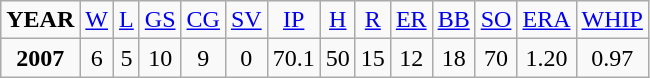<table class="wikitable">
<tr align=center>
<td><strong>YEAR</strong></td>
<td><a href='#'>W</a></td>
<td><a href='#'>L</a></td>
<td><a href='#'>GS</a></td>
<td><a href='#'>CG</a></td>
<td><a href='#'>SV</a></td>
<td><a href='#'>IP</a></td>
<td><a href='#'>H</a></td>
<td><a href='#'>R</a></td>
<td><a href='#'>ER</a></td>
<td><a href='#'>BB</a></td>
<td><a href='#'>SO</a></td>
<td><a href='#'>ERA</a></td>
<td><a href='#'>WHIP</a></td>
</tr>
<tr align=center>
<td><strong>2007</strong></td>
<td>6</td>
<td>5</td>
<td>10</td>
<td>9</td>
<td>0</td>
<td>70.1</td>
<td>50</td>
<td>15</td>
<td>12</td>
<td>18</td>
<td>70</td>
<td>1.20</td>
<td>0.97</td>
</tr>
</table>
